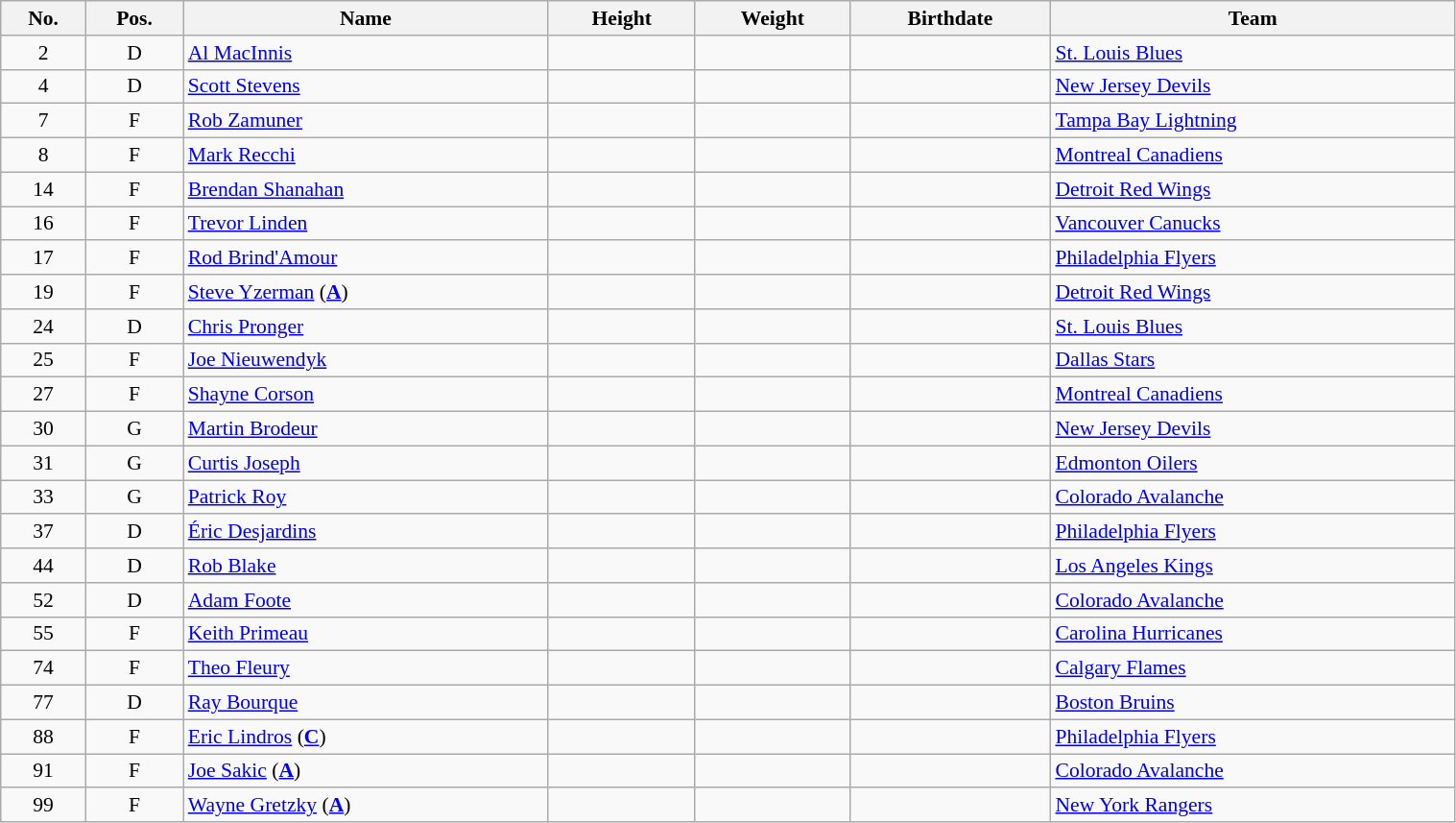<table class="wikitable sortable" width="80%" style="font-size: 90%; text-align: center;">
<tr>
<th>No.</th>
<th>Pos.</th>
<th>Name</th>
<th>Height</th>
<th>Weight</th>
<th>Birthdate</th>
<th>Team</th>
</tr>
<tr>
<td>2</td>
<td>D</td>
<td style="text-align:left;"><a href='#'>Al MacInnis</a></td>
<td></td>
<td></td>
<td style="text-align:right;"></td>
<td style="text-align:left;"> <a href='#'>St. Louis Blues</a></td>
</tr>
<tr>
<td>4</td>
<td>D</td>
<td style="text-align:left;"><a href='#'>Scott Stevens</a></td>
<td></td>
<td></td>
<td style="text-align:right;"></td>
<td style="text-align:left;"> <a href='#'>New Jersey Devils</a></td>
</tr>
<tr>
<td>7</td>
<td>F</td>
<td style="text-align:left;"><a href='#'>Rob Zamuner</a></td>
<td></td>
<td></td>
<td style="text-align:right;"></td>
<td style="text-align:left;"> <a href='#'>Tampa Bay Lightning</a></td>
</tr>
<tr>
<td>8</td>
<td>F</td>
<td style="text-align:left;"><a href='#'>Mark Recchi</a></td>
<td></td>
<td></td>
<td style="text-align:right;"></td>
<td style="text-align:left;"> <a href='#'>Montreal Canadiens</a></td>
</tr>
<tr>
<td>14</td>
<td>F</td>
<td style="text-align:left;"><a href='#'>Brendan Shanahan</a></td>
<td></td>
<td></td>
<td style="text-align:right;"></td>
<td style="text-align:left;"> <a href='#'>Detroit Red Wings</a></td>
</tr>
<tr>
<td>16</td>
<td>F</td>
<td style="text-align:left;"><a href='#'>Trevor Linden</a></td>
<td></td>
<td></td>
<td style="text-align:right;"></td>
<td style="text-align:left;"> <a href='#'>Vancouver Canucks</a></td>
</tr>
<tr>
<td>17</td>
<td>F</td>
<td style="text-align:left;"><a href='#'>Rod Brind'Amour</a></td>
<td></td>
<td></td>
<td style="text-align:right;"></td>
<td style="text-align:left;"> <a href='#'>Philadelphia Flyers</a></td>
</tr>
<tr>
<td>19</td>
<td>F</td>
<td style="text-align:left;"><a href='#'>Steve Yzerman</a> (<strong><a href='#'>A</a></strong>)</td>
<td></td>
<td></td>
<td style="text-align:right;"></td>
<td style="text-align:left;"> <a href='#'>Detroit Red Wings</a></td>
</tr>
<tr>
<td>24</td>
<td>D</td>
<td style="text-align:left;"><a href='#'>Chris Pronger</a></td>
<td></td>
<td></td>
<td style="text-align:right;"></td>
<td style="text-align:left;"> <a href='#'>St. Louis Blues</a></td>
</tr>
<tr>
<td>25</td>
<td>F</td>
<td style="text-align:left;"><a href='#'>Joe Nieuwendyk</a></td>
<td></td>
<td></td>
<td style="text-align:right;"></td>
<td style="text-align:left;"> <a href='#'>Dallas Stars</a></td>
</tr>
<tr>
<td>27</td>
<td>F</td>
<td style="text-align:left;"><a href='#'>Shayne Corson</a></td>
<td></td>
<td></td>
<td style="text-align:right;"></td>
<td style="text-align:left;"> <a href='#'>Montreal Canadiens</a></td>
</tr>
<tr>
<td>30</td>
<td>G</td>
<td style="text-align:left;"><a href='#'>Martin Brodeur</a></td>
<td></td>
<td></td>
<td style="text-align:right;"></td>
<td style="text-align:left;"> <a href='#'>New Jersey Devils</a></td>
</tr>
<tr>
<td>31</td>
<td>G</td>
<td style="text-align:left;"><a href='#'>Curtis Joseph</a></td>
<td></td>
<td></td>
<td style="text-align:right;"></td>
<td style="text-align:left;"> <a href='#'>Edmonton Oilers</a></td>
</tr>
<tr>
<td>33</td>
<td>G</td>
<td style="text-align:left;"><a href='#'>Patrick Roy</a></td>
<td></td>
<td></td>
<td style="text-align:right;"></td>
<td style="text-align:left;"> <a href='#'>Colorado Avalanche</a></td>
</tr>
<tr>
<td>37</td>
<td>D</td>
<td style="text-align:left;"><a href='#'>Éric Desjardins</a></td>
<td></td>
<td></td>
<td style="text-align:right;"></td>
<td style="text-align:left;"> <a href='#'>Philadelphia Flyers</a></td>
</tr>
<tr>
<td>44</td>
<td>D</td>
<td style="text-align:left;"><a href='#'>Rob Blake</a></td>
<td></td>
<td></td>
<td style="text-align:right;"></td>
<td style="text-align:left;"> <a href='#'>Los Angeles Kings</a></td>
</tr>
<tr>
<td>52</td>
<td>D</td>
<td style="text-align:left;"><a href='#'>Adam Foote</a></td>
<td></td>
<td></td>
<td style="text-align:right;"></td>
<td style="text-align:left;"> <a href='#'>Colorado Avalanche</a></td>
</tr>
<tr>
<td>55</td>
<td>F</td>
<td style="text-align:left;"><a href='#'>Keith Primeau</a></td>
<td></td>
<td></td>
<td style="text-align:right;"></td>
<td style="text-align:left;"> <a href='#'>Carolina Hurricanes</a></td>
</tr>
<tr>
<td>74</td>
<td>F</td>
<td style="text-align:left;"><a href='#'>Theo Fleury</a></td>
<td></td>
<td></td>
<td style="text-align:right;"></td>
<td style="text-align:left;"> <a href='#'>Calgary Flames</a></td>
</tr>
<tr>
<td>77</td>
<td>D</td>
<td style="text-align:left;"><a href='#'>Ray Bourque</a></td>
<td></td>
<td></td>
<td style="text-align:right;"></td>
<td style="text-align:left;"> <a href='#'>Boston Bruins</a></td>
</tr>
<tr>
<td>88</td>
<td>F</td>
<td style="text-align:left;"><a href='#'>Eric Lindros</a> (<strong><a href='#'>C</a></strong>)</td>
<td></td>
<td></td>
<td style="text-align:right;"></td>
<td style="text-align:left;"> <a href='#'>Philadelphia Flyers</a></td>
</tr>
<tr>
<td>91</td>
<td>F</td>
<td style="text-align:left;"><a href='#'>Joe Sakic</a> (<strong><a href='#'>A</a></strong>)</td>
<td></td>
<td></td>
<td style="text-align:right;"></td>
<td style="text-align:left;"> <a href='#'>Colorado Avalanche</a></td>
</tr>
<tr>
<td>99</td>
<td>F</td>
<td style="text-align:left;"><a href='#'>Wayne Gretzky</a> (<strong><a href='#'>A</a></strong>)</td>
<td></td>
<td></td>
<td style="text-align:right;"></td>
<td style="text-align:left;"> <a href='#'>New York Rangers</a></td>
</tr>
</table>
